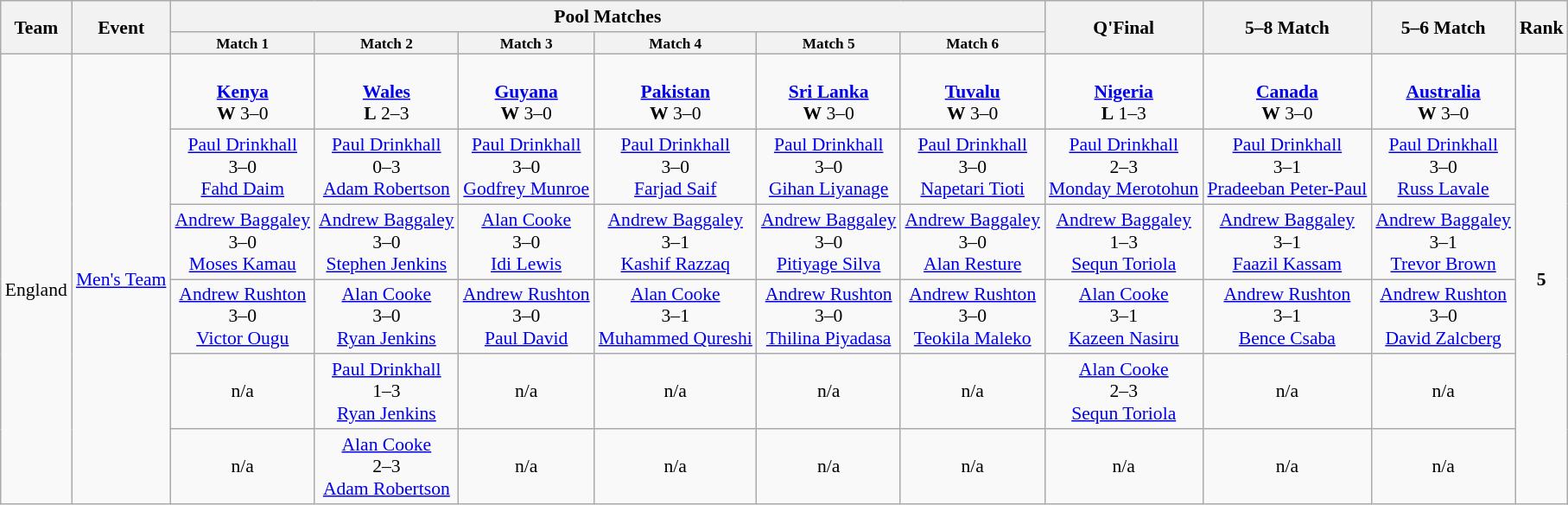<table class=wikitable style="font-size:90%">
<tr>
<th rowspan="2">Team</th>
<th rowspan="2">Event</th>
<th colspan="6">Pool Matches</th>
<th rowspan="2">Q'Final</th>
<th rowspan="2">5–8 Match</th>
<th rowspan="2">5–6 Match</th>
<th rowspan="2">Rank</th>
</tr>
<tr>
<th style="font-size:80%">Match 1</th>
<th style="font-size:80%">Match 2</th>
<th style="font-size:80%">Match 3</th>
<th style="font-size:80%">Match 4</th>
<th style="font-size:80%">Match 5</th>
<th style="font-size:80%">Match 6</th>
</tr>
<tr>
<td rowspan="6" align="center"><br>England</td>
<td rowspan="6" align="center"><a href='#'>Men's Team</a></td>
<td align="center"><br><strong><a href='#'>Kenya</a></strong><br> <strong>W</strong> 3–0</td>
<td align="center"><br><strong><a href='#'>Wales</a></strong><br> <strong>L</strong> 2–3</td>
<td align="center"><br><strong><a href='#'>Guyana</a></strong><br> <strong>W</strong> 3–0</td>
<td align="center"><br><strong><a href='#'>Pakistan</a></strong><br> <strong>W</strong> 3–0</td>
<td align="center"><br><strong><a href='#'>Sri Lanka</a></strong><br> <strong>W</strong> 3–0</td>
<td align="center"><br><strong><a href='#'>Tuvalu</a></strong><br> <strong>W</strong> 3–0</td>
<td align="center"><br><strong><a href='#'>Nigeria</a></strong><br> <strong>L</strong> 1–3</td>
<td align="center"><br><strong><a href='#'>Canada</a></strong><br> <strong>W</strong> 3–0</td>
<td align="center"><br><strong><a href='#'>Australia</a></strong><br> <strong>W</strong> 3–0</td>
<td rowspan="6" align="center"><strong>5</strong></td>
</tr>
<tr>
<td align="center"><a href='#'>Paul Drinkhall</a> <br>3–0<br><a href='#'>Fahd Daim</a></td>
<td align="center"><a href='#'>Paul Drinkhall</a> <br>0–3<br><a href='#'>Adam Robertson</a></td>
<td align="center"><a href='#'>Paul Drinkhall</a> <br>3–0<br><a href='#'>Godfrey Munroe</a></td>
<td align="center"><a href='#'>Paul Drinkhall</a> <br>3–0<br><a href='#'>Farjad Saif</a></td>
<td align="center"><a href='#'>Paul Drinkhall</a> <br>3–0<br><a href='#'>Gihan Liyanage</a></td>
<td align="center"><a href='#'>Paul Drinkhall</a> <br>3–0<br><a href='#'>Napetari Tioti</a></td>
<td align="center"><a href='#'>Paul Drinkhall</a> <br>2–3<br><a href='#'>Monday Merotohun</a></td>
<td align="center"><a href='#'>Paul Drinkhall</a> <br>3–1<br><a href='#'>Pradeeban Peter-Paul</a></td>
<td align="center"><a href='#'>Paul Drinkhall</a> <br>3–0<br><a href='#'>Russ Lavale</a></td>
</tr>
<tr>
<td align="center"><a href='#'>Andrew Baggaley</a> <br>3–0<br><a href='#'>Moses Kamau</a></td>
<td align="center"><a href='#'>Andrew Baggaley</a> <br>3–0<br><a href='#'>Stephen Jenkins</a></td>
<td align="center"><a href='#'>Alan Cooke</a><br>3–0<br><a href='#'>Idi Lewis</a></td>
<td align="center"><a href='#'>Andrew Baggaley</a> <br>3–1<br><a href='#'>Kashif Razzaq</a></td>
<td align="center"><a href='#'>Andrew Baggaley</a> <br>3–0<br><a href='#'>Pitiyage Silva</a></td>
<td align="center"><a href='#'>Andrew Baggaley</a> <br>3–0<br><a href='#'>Alan Resture</a></td>
<td align="center"><a href='#'>Andrew Baggaley</a> <br>1–3<br><a href='#'>Sequn Toriola</a></td>
<td align="center"><a href='#'>Andrew Baggaley</a> <br>3–1<br><a href='#'>Faazil Kassam</a></td>
<td align="center"><a href='#'>Andrew Baggaley</a> <br>3–1<br><a href='#'>Trevor Brown</a></td>
</tr>
<tr>
<td align="center"><a href='#'>Andrew Rushton</a> <br>3–0<br><a href='#'>Victor Ougu</a></td>
<td align="center"><a href='#'>Alan Cooke</a> <br>3–0<br><a href='#'>Ryan Jenkins</a></td>
<td align="center"><a href='#'>Andrew Rushton</a> <br>3–0<br><a href='#'>Paul David</a></td>
<td align="center"><a href='#'>Alan Cooke</a><br>3–1<br><a href='#'>Muhammed Qureshi</a></td>
<td align="center"><a href='#'>Andrew Rushton</a> <br>3–0<br><a href='#'>Thilina Piyadasa</a></td>
<td align="center"><a href='#'>Andrew Rushton</a> <br>3–0<br><a href='#'>Teokila Maleko</a></td>
<td align="center"><a href='#'>Alan Cooke</a><br>3–1<br><a href='#'>Kazeen Nasiru</a></td>
<td align="center"><a href='#'>Andrew Rushton</a> <br>3–1<br><a href='#'>Bence Csaba</a></td>
<td align="center"><a href='#'>Andrew Rushton</a> <br>3–0<br><a href='#'>David Zalcberg</a></td>
</tr>
<tr>
<td align="center">n/a</td>
<td align="center"><a href='#'>Paul Drinkhall</a><br>1–3<br><a href='#'>Ryan Jenkins</a></td>
<td align="center">n/a</td>
<td align="center">n/a</td>
<td align="center">n/a</td>
<td align="center">n/a</td>
<td align="center"><a href='#'>Alan Cooke</a> <br>2–3<br><a href='#'>Sequn Toriola</a></td>
<td align="center">n/a</td>
<td align="center">n/a</td>
</tr>
<tr>
<td align="center">n/a</td>
<td align="center"><a href='#'>Alan Cooke</a><br>2–3<br><a href='#'>Adam Robertson</a></td>
<td align="center">n/a</td>
<td align="center">n/a</td>
<td align="center">n/a</td>
<td align="center">n/a</td>
<td align="center">n/a</td>
<td align="center">n/a</td>
<td align="center">n/a</td>
</tr>
</table>
